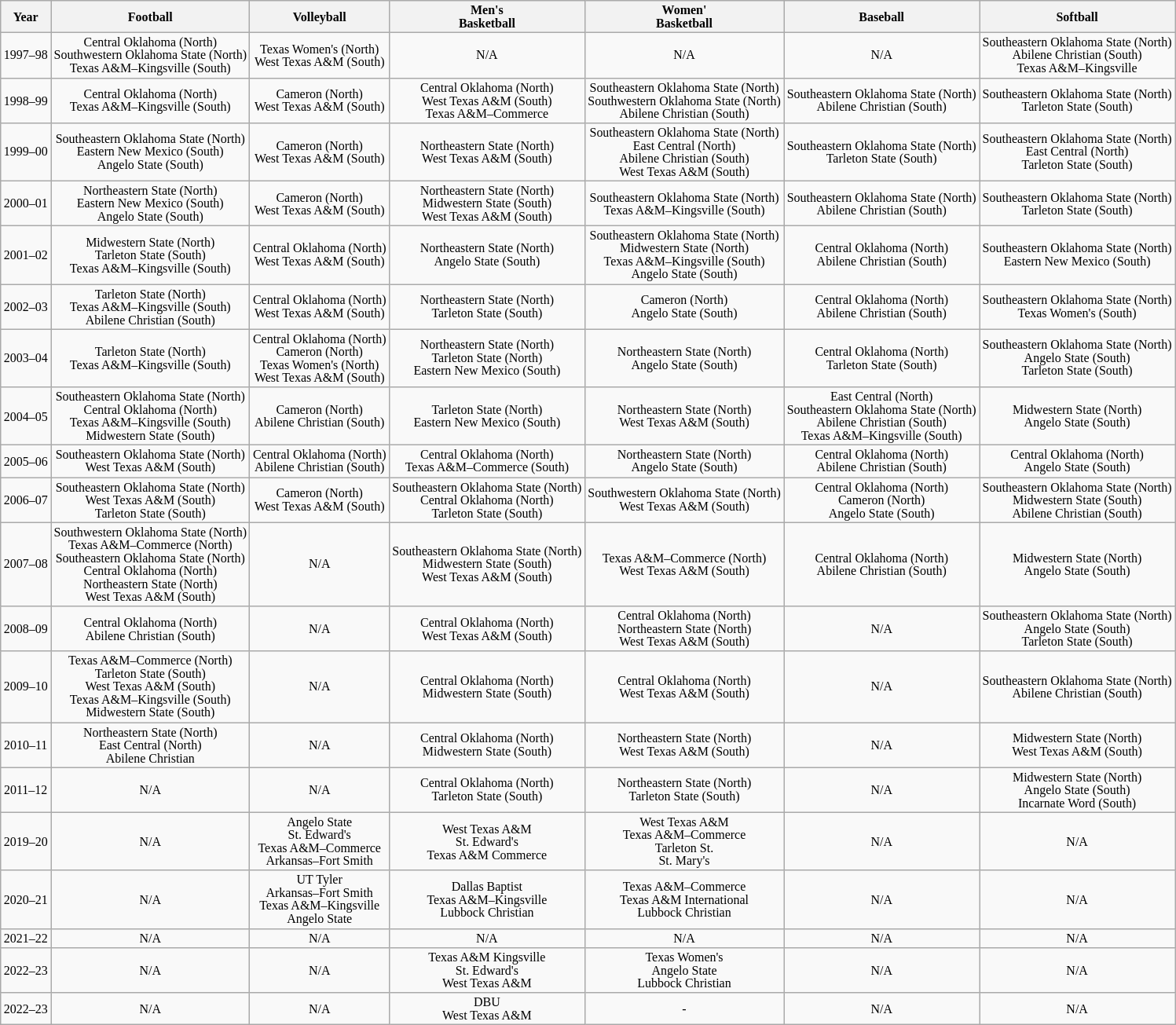<table class="wikitable" style="font-size:8pt; text-align:center">
<tr>
<th>Year</th>
<th>Football</th>
<th>Volleyball</th>
<th>Men's <br>Basketball</th>
<th>Women' <br> Basketball</th>
<th>Baseball</th>
<th>Softball</th>
</tr>
<tr>
<td>1997–98</td>
<td>Central Oklahoma (North) <br> Southwestern Oklahoma State (North) <br> Texas A&M–Kingsville (South)</td>
<td>Texas Women's (North) <br> West Texas A&M (South)</td>
<td>N/A</td>
<td>N/A</td>
<td>N/A</td>
<td>Southeastern Oklahoma State (North) <br> Abilene Christian (South) <br> Texas A&M–Kingsville</td>
</tr>
<tr>
<td>1998–99</td>
<td>Central Oklahoma (North) <br> Texas A&M–Kingsville (South)</td>
<td>Cameron (North) <br> West Texas A&M (South)</td>
<td>Central Oklahoma (North) <br> West Texas A&M (South) <br> Texas A&M–Commerce</td>
<td>Southeastern Oklahoma State (North) <br> Southwestern Oklahoma State (North) <br> Abilene Christian (South)</td>
<td>Southeastern Oklahoma State (North) <br> Abilene Christian (South)</td>
<td>Southeastern Oklahoma State (North) <br> Tarleton State (South)</td>
</tr>
<tr>
<td>1999–00</td>
<td>Southeastern Oklahoma State (North) <br> Eastern New Mexico (South) <br> Angelo State (South)</td>
<td>Cameron (North) <br> West Texas A&M (South)</td>
<td>Northeastern State (North) <br> West Texas A&M (South)</td>
<td>Southeastern Oklahoma State (North) <br> East Central (North) <br> Abilene Christian (South) <br> West Texas A&M (South)</td>
<td>Southeastern Oklahoma State (North) <br> Tarleton State (South)</td>
<td>Southeastern Oklahoma State (North) <br> East Central (North) <br> Tarleton State (South)</td>
</tr>
<tr>
<td>2000–01</td>
<td>Northeastern State (North) <br> Eastern New Mexico (South) <br> Angelo State (South)</td>
<td>Cameron (North) <br> West Texas A&M (South)</td>
<td>Northeastern State (North) <br> Midwestern State (South) <br> West Texas A&M (South)</td>
<td>Southeastern Oklahoma State (North) <br> Texas A&M–Kingsville (South)</td>
<td>Southeastern Oklahoma State (North) <br> Abilene Christian (South)</td>
<td>Southeastern Oklahoma State (North) <br> Tarleton State (South)</td>
</tr>
<tr>
<td>2001–02</td>
<td>Midwestern State (North) <br> Tarleton State (South) <br> Texas A&M–Kingsville (South)</td>
<td>Central Oklahoma (North) <br> West Texas A&M (South)</td>
<td>Northeastern State (North) <br> Angelo State (South)</td>
<td>Southeastern Oklahoma State (North) <br> Midwestern State (North) <br> Texas A&M–Kingsville (South) <br> Angelo State (South)</td>
<td>Central Oklahoma (North) <br> Abilene Christian (South)</td>
<td>Southeastern Oklahoma State (North) <br> Eastern New Mexico (South)</td>
</tr>
<tr>
<td>2002–03</td>
<td>Tarleton State (North) <br> Texas A&M–Kingsville (South) <br> Abilene Christian (South)</td>
<td>Central Oklahoma (North) <br> West Texas A&M (South)</td>
<td>Northeastern State (North) <br> Tarleton State (South)</td>
<td>Cameron (North) <br> Angelo State (South)</td>
<td>Central Oklahoma (North) <br> Abilene Christian (South)</td>
<td>Southeastern Oklahoma State (North) <br> Texas Women's (South)</td>
</tr>
<tr>
<td>2003–04</td>
<td>Tarleton State (North) <br> Texas A&M–Kingsville (South)</td>
<td>Central Oklahoma (North) <br> Cameron (North) <br> Texas Women's (North) <br> West Texas A&M (South)</td>
<td>Northeastern State (North) <br> Tarleton State (North) <br> Eastern New Mexico (South)</td>
<td>Northeastern State (North) <br> Angelo State (South)</td>
<td>Central Oklahoma (North) <br> Tarleton State (South)</td>
<td>Southeastern Oklahoma State (North) <br> Angelo State (South) <br> Tarleton State (South)</td>
</tr>
<tr>
<td>2004–05</td>
<td>Southeastern Oklahoma State (North) <br> Central Oklahoma (North) <br> Texas A&M–Kingsville (South) <br> Midwestern State (South)</td>
<td>Cameron (North) <br> Abilene Christian (South)</td>
<td>Tarleton State (North) <br> Eastern New Mexico (South)</td>
<td>Northeastern State (North) <br> West Texas A&M (South)</td>
<td>East Central (North) <br> Southeastern Oklahoma State (North) <br> Abilene Christian (South) <br> Texas A&M–Kingsville (South)</td>
<td>Midwestern State (North) <br> Angelo State (South)</td>
</tr>
<tr>
<td>2005–06</td>
<td>Southeastern Oklahoma State (North) <br> West Texas A&M (South)</td>
<td>Central Oklahoma (North) <br> Abilene Christian (South)</td>
<td>Central Oklahoma (North) <br> Texas A&M–Commerce (South)</td>
<td>Northeastern State (North) <br> Angelo State (South)</td>
<td>Central Oklahoma (North) <br> Abilene Christian (South)</td>
<td>Central Oklahoma (North) <br> Angelo State (South)</td>
</tr>
<tr>
<td>2006–07</td>
<td>Southeastern Oklahoma State (North) <br> West Texas A&M (South) <br> Tarleton State (South)</td>
<td>Cameron (North) <br> West Texas A&M (South)</td>
<td>Southeastern Oklahoma State (North) <br> Central Oklahoma (North) <br> Tarleton State (South)</td>
<td>Southwestern Oklahoma State (North) <br> West Texas A&M (South)</td>
<td>Central Oklahoma (North) <br> Cameron (North) <br> Angelo State (South)</td>
<td>Southeastern Oklahoma State (North) <br> Midwestern State (South) <br> Abilene Christian (South)</td>
</tr>
<tr>
<td>2007–08</td>
<td>Southwestern Oklahoma State (North) <br> Texas A&M–Commerce (North) <br> Southeastern Oklahoma State (North) <br> Central Oklahoma (North) <br> Northeastern State (North) <br> West Texas A&M (South)</td>
<td>N/A</td>
<td>Southeastern Oklahoma State (North) <br> Midwestern State (South) <br> West Texas A&M (South)</td>
<td>Texas A&M–Commerce (North) <br> West Texas A&M (South)</td>
<td>Central Oklahoma (North) <br> Abilene Christian (South)</td>
<td>Midwestern State (North) <br> Angelo State (South)</td>
</tr>
<tr>
<td>2008–09</td>
<td>Central Oklahoma (North) <br> Abilene Christian (South)</td>
<td>N/A</td>
<td>Central Oklahoma (North) <br> West Texas A&M (South)</td>
<td>Central Oklahoma (North) <br> Northeastern State (North) <br> West Texas A&M (South)</td>
<td>N/A</td>
<td>Southeastern Oklahoma State (North) <br> Angelo State (South) <br> Tarleton State (South)</td>
</tr>
<tr>
<td>2009–10</td>
<td>Texas A&M–Commerce (North) <br> Tarleton State (South) <br> West Texas A&M (South) <br> Texas A&M–Kingsville (South) <br> Midwestern State (South)</td>
<td>N/A</td>
<td>Central Oklahoma (North) <br> Midwestern State (South)</td>
<td>Central Oklahoma (North) <br> West Texas A&M (South)</td>
<td>N/A</td>
<td>Southeastern Oklahoma State (North) <br> Abilene Christian (South)</td>
</tr>
<tr>
<td>2010–11</td>
<td>Northeastern State (North) <br> East Central (North) <br> Abilene Christian</td>
<td>N/A</td>
<td>Central Oklahoma (North) <br> Midwestern State (South)</td>
<td>Northeastern State (North) <br> West Texas A&M (South)</td>
<td>N/A</td>
<td>Midwestern State (North) <br> West Texas A&M (South)</td>
</tr>
<tr>
<td>2011–12</td>
<td>N/A</td>
<td>N/A</td>
<td>Central Oklahoma (North) <br> Tarleton State (South)</td>
<td>Northeastern State (North) <br> Tarleton State (South)</td>
<td>N/A</td>
<td>Midwestern State (North) <br> Angelo State (South) <br> Incarnate Word (South)</td>
</tr>
<tr>
<td>2019–20</td>
<td>N/A</td>
<td>Angelo State<br>St. Edward's<br>Texas A&M–Commerce<br>Arkansas–Fort Smith</td>
<td>West Texas A&M <br> St. Edward's <br> Texas A&M Commerce</td>
<td>West Texas A&M <br> Texas A&M–Commerce <br> Tarleton St.<br>St. Mary's</td>
<td>N/A</td>
<td>N/A</td>
</tr>
<tr>
<td>2020–21</td>
<td>N/A</td>
<td>UT Tyler<br>Arkansas–Fort Smith<br>Texas A&M–Kingsville<br>Angelo State</td>
<td>Dallas Baptist<br>Texas A&M–Kingsville<br>Lubbock Christian</td>
<td>Texas A&M–Commerce<br>Texas A&M International<br>Lubbock Christian</td>
<td>N/A</td>
<td>N/A</td>
</tr>
<tr>
<td>2021–22</td>
<td>N/A</td>
<td>N/A</td>
<td>N/A</td>
<td>N/A</td>
<td>N/A</td>
<td>N/A</td>
</tr>
<tr>
<td>2022–23</td>
<td>N/A</td>
<td>N/A</td>
<td>Texas A&M Kingsville <br> St. Edward's <br> West Texas A&M</td>
<td>Texas Women's <br> Angelo State <br> Lubbock Christian</td>
<td>N/A</td>
<td>N/A</td>
</tr>
<tr>
<td>2022–23</td>
<td>N/A</td>
<td>N/A</td>
<td>DBU <br> West Texas A&M</td>
<td>-</td>
<td>N/A</td>
<td>N/A</td>
</tr>
</table>
